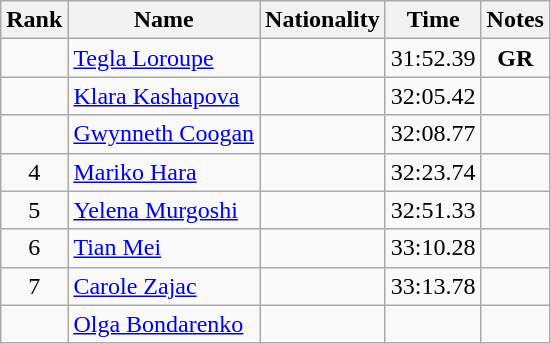<table class="wikitable sortable" style="text-align:center">
<tr>
<th>Rank</th>
<th>Name</th>
<th>Nationality</th>
<th>Time</th>
<th>Notes</th>
</tr>
<tr>
<td></td>
<td align=left><a href='#'>Tegla Loroupe</a></td>
<td align=left></td>
<td>31:52.39</td>
<td><strong>GR</strong></td>
</tr>
<tr>
<td></td>
<td align=left><a href='#'>Klara Kashapova</a></td>
<td align=left></td>
<td>32:05.42</td>
<td></td>
</tr>
<tr>
<td></td>
<td align=left><a href='#'>Gwynneth Coogan</a></td>
<td align=left></td>
<td>32:08.77</td>
<td></td>
</tr>
<tr>
<td>4</td>
<td align=left><a href='#'>Mariko Hara</a></td>
<td align=left></td>
<td>32:23.74</td>
<td></td>
</tr>
<tr>
<td>5</td>
<td align=left><a href='#'>Yelena Murgoshi</a></td>
<td align=left></td>
<td>32:51.33</td>
<td></td>
</tr>
<tr>
<td>6</td>
<td align=left><a href='#'>Tian Mei</a></td>
<td align=left></td>
<td>33:10.28</td>
<td></td>
</tr>
<tr>
<td>7</td>
<td align=left><a href='#'>Carole Zajac</a></td>
<td align=left></td>
<td>33:13.78</td>
<td></td>
</tr>
<tr>
<td></td>
<td align=left><a href='#'>Olga Bondarenko</a></td>
<td align=left></td>
<td></td>
<td></td>
</tr>
</table>
